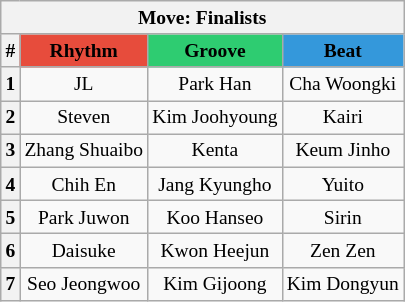<table class="wikitable" style="text-align:center; font-size: small">
<tr>
<th colspan="4">Move: Finalists</th>
</tr>
<tr>
<th>#</th>
<th style="background:#e74c3c">Rhythm</th>
<th style="background:#2ecc71">Groove</th>
<th style="background:#3498db">Beat</th>
</tr>
<tr>
<th>1</th>
<td>JL</td>
<td>Park Han</td>
<td>Cha Woongki</td>
</tr>
<tr>
<th>2</th>
<td>Steven</td>
<td>Kim Joohyoung</td>
<td>Kairi</td>
</tr>
<tr>
<th>3</th>
<td>Zhang Shuaibo</td>
<td>Kenta</td>
<td>Keum Jinho</td>
</tr>
<tr>
<th>4</th>
<td>Chih En</td>
<td>Jang Kyungho</td>
<td>Yuito</td>
</tr>
<tr>
<th>5</th>
<td>Park Juwon</td>
<td>Koo Hanseo</td>
<td>Sirin</td>
</tr>
<tr>
<th>6</th>
<td>Daisuke</td>
<td>Kwon Heejun</td>
<td>Zen Zen</td>
</tr>
<tr>
<th>7</th>
<td>Seo Jeongwoo</td>
<td>Kim Gijoong</td>
<td>Kim Dongyun</td>
</tr>
</table>
